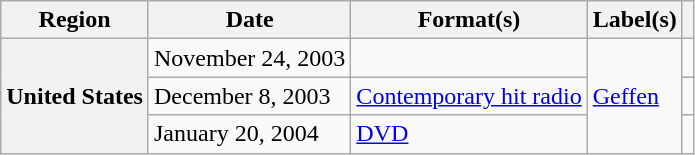<table class="wikitable plainrowheaders">
<tr>
<th scope="col">Region</th>
<th scope="col">Date</th>
<th scope="col">Format(s)</th>
<th scope="col">Label(s)</th>
<th scope="col"></th>
</tr>
<tr>
<th scope="row" rowspan="3">United States</th>
<td>November 24, 2003</td>
<td></td>
<td rowspan="3"><a href='#'>Geffen</a></td>
<td></td>
</tr>
<tr>
<td>December 8, 2003</td>
<td><a href='#'>Contemporary hit radio</a></td>
<td></td>
</tr>
<tr>
<td>January 20, 2004</td>
<td><a href='#'>DVD</a></td>
<td></td>
</tr>
</table>
